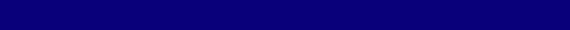<table cellspacing="0"  style="width:30%; margin:auto;">
<tr>
<td style="background:#09007a;"> </td>
</tr>
</table>
